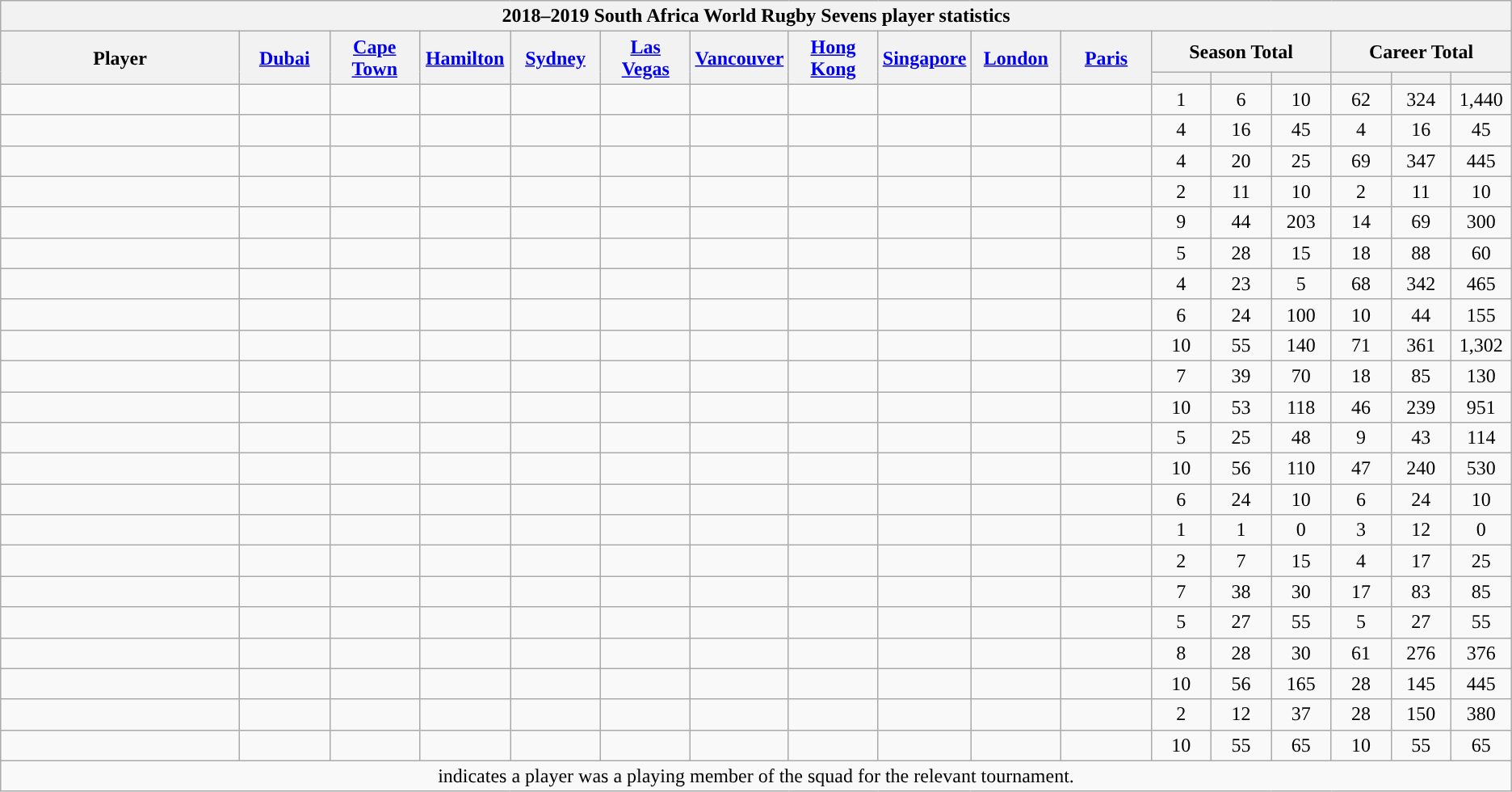<table class="wikitable sortable" style="text-align:center;">
<tr>
<th colspan=100%>2018–2019 South Africa World Rugby Sevens player statistics</th>
</tr>
<tr>
<th rowspan=2 style="width:16%;">Player</th>
<th rowspan=2 style="width:6%;"><a href='#'>Dubai</a></th>
<th rowspan=2 style="width:6%;"><a href='#'>Cape Town</a></th>
<th rowspan=2 style="width:6%;"><a href='#'>Hamilton</a></th>
<th rowspan=2 style="width:6%;"><a href='#'>Sydney</a></th>
<th rowspan=2 style="width:6%;"><a href='#'>Las Vegas</a></th>
<th rowspan=2 style="width:6%;"><a href='#'>Vancouver</a></th>
<th rowspan=2 style="width:6%;"><a href='#'>Hong Kong</a></th>
<th rowspan=2 style="width:6%;"><a href='#'>Singapore</a></th>
<th rowspan=2 style="width:6%;"><a href='#'>London</a></th>
<th rowspan=2 style="width:6%;"><a href='#'>Paris</a></th>
<th colspan=3>Season Total</th>
<th colspan=3>Career Total</th>
</tr>
<tr>
<th style="width:4%;"></th>
<th style="width:4%;"></th>
<th style="width:4%;"></th>
<th style="width:4%;"></th>
<th style="width:4%;"></th>
<th style="width:4%;"></th>
</tr>
<tr>
<td style="text-align:left;"></td>
<td></td>
<td></td>
<td></td>
<td></td>
<td></td>
<td></td>
<td></td>
<td></td>
<td></td>
<td></td>
<td>1</td>
<td>6</td>
<td>10</td>
<td>62</td>
<td>324</td>
<td>1,440</td>
</tr>
<tr>
<td style="text-align:left;"></td>
<td></td>
<td></td>
<td></td>
<td></td>
<td></td>
<td></td>
<td></td>
<td></td>
<td></td>
<td></td>
<td>4</td>
<td>16</td>
<td>45</td>
<td>4</td>
<td>16</td>
<td>45</td>
</tr>
<tr>
<td style="text-align:left;"></td>
<td></td>
<td></td>
<td></td>
<td></td>
<td></td>
<td></td>
<td></td>
<td></td>
<td></td>
<td></td>
<td>4</td>
<td>20</td>
<td>25</td>
<td>69</td>
<td>347</td>
<td>445</td>
</tr>
<tr>
<td style="text-align:left;"></td>
<td></td>
<td></td>
<td></td>
<td></td>
<td></td>
<td></td>
<td></td>
<td></td>
<td></td>
<td></td>
<td>2</td>
<td>11</td>
<td>10</td>
<td>2</td>
<td>11</td>
<td>10</td>
</tr>
<tr>
<td style="text-align:left;"></td>
<td></td>
<td></td>
<td></td>
<td></td>
<td></td>
<td></td>
<td></td>
<td></td>
<td></td>
<td></td>
<td>9</td>
<td>44</td>
<td>203</td>
<td>14</td>
<td>69</td>
<td>300</td>
</tr>
<tr>
<td style="text-align:left;"></td>
<td></td>
<td></td>
<td></td>
<td></td>
<td></td>
<td></td>
<td></td>
<td></td>
<td></td>
<td></td>
<td>5</td>
<td>28</td>
<td>15</td>
<td>18</td>
<td>88</td>
<td>60</td>
</tr>
<tr>
<td style="text-align:left;"></td>
<td></td>
<td></td>
<td></td>
<td></td>
<td></td>
<td></td>
<td></td>
<td></td>
<td></td>
<td></td>
<td>4</td>
<td>23</td>
<td>5</td>
<td>68</td>
<td>342</td>
<td>465</td>
</tr>
<tr>
<td style="text-align:left;"></td>
<td></td>
<td></td>
<td></td>
<td></td>
<td></td>
<td></td>
<td></td>
<td></td>
<td></td>
<td></td>
<td>6</td>
<td>24</td>
<td>100</td>
<td>10</td>
<td>44</td>
<td>155</td>
</tr>
<tr>
<td style="text-align:left;"></td>
<td></td>
<td></td>
<td></td>
<td></td>
<td></td>
<td></td>
<td></td>
<td></td>
<td></td>
<td></td>
<td>10</td>
<td>55</td>
<td>140</td>
<td>71</td>
<td>361</td>
<td>1,302</td>
</tr>
<tr>
<td style="text-align:left;"></td>
<td></td>
<td></td>
<td></td>
<td></td>
<td></td>
<td></td>
<td></td>
<td></td>
<td></td>
<td></td>
<td>7</td>
<td>39</td>
<td>70</td>
<td>18</td>
<td>85</td>
<td>130</td>
</tr>
<tr>
<td style="text-align:left;"></td>
<td></td>
<td></td>
<td></td>
<td></td>
<td></td>
<td></td>
<td></td>
<td></td>
<td></td>
<td></td>
<td>10</td>
<td>53</td>
<td>118</td>
<td>46</td>
<td>239</td>
<td>951</td>
</tr>
<tr>
<td style="text-align:left;"></td>
<td></td>
<td></td>
<td></td>
<td></td>
<td></td>
<td></td>
<td></td>
<td></td>
<td></td>
<td></td>
<td>5</td>
<td>25</td>
<td>48</td>
<td>9</td>
<td>43</td>
<td>114</td>
</tr>
<tr>
<td style="text-align:left;"></td>
<td></td>
<td></td>
<td></td>
<td></td>
<td></td>
<td></td>
<td></td>
<td></td>
<td></td>
<td></td>
<td>10</td>
<td>56</td>
<td>110</td>
<td>47</td>
<td>240</td>
<td>530</td>
</tr>
<tr>
<td style="text-align:left;"></td>
<td></td>
<td></td>
<td></td>
<td></td>
<td></td>
<td></td>
<td></td>
<td></td>
<td></td>
<td></td>
<td>6</td>
<td>24</td>
<td>10</td>
<td>6</td>
<td>24</td>
<td>10</td>
</tr>
<tr>
<td style="text-align:left;"></td>
<td></td>
<td></td>
<td></td>
<td></td>
<td></td>
<td></td>
<td></td>
<td></td>
<td></td>
<td></td>
<td>1</td>
<td>1</td>
<td>0</td>
<td>3</td>
<td>12</td>
<td>0</td>
</tr>
<tr>
<td style="text-align:left;"></td>
<td></td>
<td></td>
<td></td>
<td></td>
<td></td>
<td></td>
<td></td>
<td></td>
<td></td>
<td></td>
<td>2</td>
<td>7</td>
<td>15</td>
<td>4</td>
<td>17</td>
<td>25</td>
</tr>
<tr>
<td style="text-align:left;"></td>
<td></td>
<td></td>
<td></td>
<td></td>
<td></td>
<td></td>
<td></td>
<td></td>
<td></td>
<td></td>
<td>7</td>
<td>38</td>
<td>30</td>
<td>17</td>
<td>83</td>
<td>85</td>
</tr>
<tr>
<td style="text-align:left;"></td>
<td></td>
<td></td>
<td></td>
<td></td>
<td></td>
<td></td>
<td></td>
<td></td>
<td></td>
<td></td>
<td>5</td>
<td>27</td>
<td>55</td>
<td>5</td>
<td>27</td>
<td>55</td>
</tr>
<tr>
<td style="text-align:left;"></td>
<td></td>
<td></td>
<td></td>
<td></td>
<td></td>
<td></td>
<td></td>
<td></td>
<td></td>
<td></td>
<td>8</td>
<td>28</td>
<td>30</td>
<td>61</td>
<td>276</td>
<td>376</td>
</tr>
<tr>
<td style="text-align:left;"></td>
<td></td>
<td></td>
<td></td>
<td></td>
<td></td>
<td></td>
<td></td>
<td></td>
<td></td>
<td></td>
<td>10</td>
<td>56</td>
<td>165</td>
<td>28</td>
<td>145</td>
<td>445</td>
</tr>
<tr>
<td style="text-align:left;"></td>
<td></td>
<td></td>
<td></td>
<td></td>
<td></td>
<td></td>
<td></td>
<td></td>
<td></td>
<td></td>
<td>2</td>
<td>12</td>
<td>37</td>
<td>28</td>
<td>150</td>
<td>380</td>
</tr>
<tr>
<td style="text-align:left;"></td>
<td></td>
<td></td>
<td></td>
<td></td>
<td></td>
<td></td>
<td></td>
<td></td>
<td></td>
<td></td>
<td>10</td>
<td>55</td>
<td>65</td>
<td>10</td>
<td>55</td>
<td>65</td>
</tr>
<tr class="sortbottom">
<td colspan=100% style="text-align:center;"><span></span> indicates a player was a playing member of the squad for the relevant tournament.</td>
</tr>
</table>
